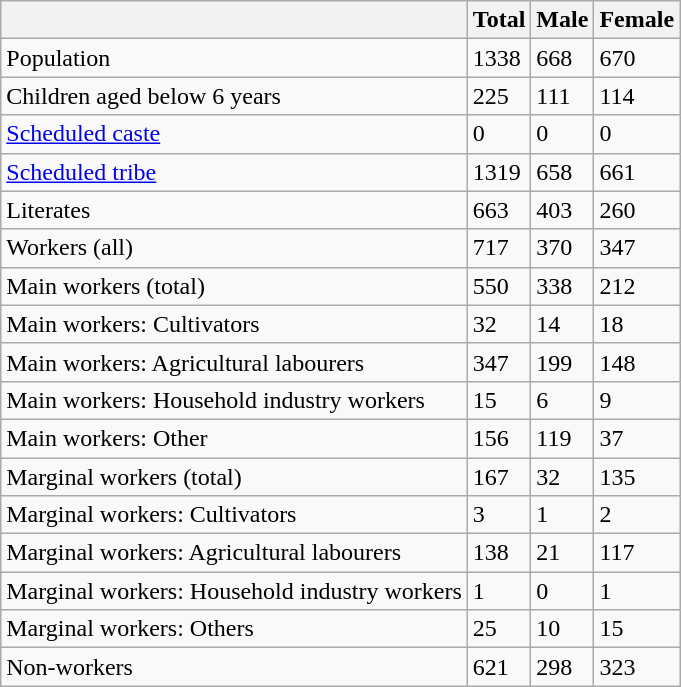<table class="wikitable sortable">
<tr>
<th></th>
<th>Total</th>
<th>Male</th>
<th>Female</th>
</tr>
<tr>
<td>Population</td>
<td>1338</td>
<td>668</td>
<td>670</td>
</tr>
<tr>
<td>Children aged below 6 years</td>
<td>225</td>
<td>111</td>
<td>114</td>
</tr>
<tr>
<td><a href='#'>Scheduled caste</a></td>
<td>0</td>
<td>0</td>
<td>0</td>
</tr>
<tr>
<td><a href='#'>Scheduled tribe</a></td>
<td>1319</td>
<td>658</td>
<td>661</td>
</tr>
<tr>
<td>Literates</td>
<td>663</td>
<td>403</td>
<td>260</td>
</tr>
<tr>
<td>Workers (all)</td>
<td>717</td>
<td>370</td>
<td>347</td>
</tr>
<tr>
<td>Main workers (total)</td>
<td>550</td>
<td>338</td>
<td>212</td>
</tr>
<tr>
<td>Main workers: Cultivators</td>
<td>32</td>
<td>14</td>
<td>18</td>
</tr>
<tr>
<td>Main workers: Agricultural labourers</td>
<td>347</td>
<td>199</td>
<td>148</td>
</tr>
<tr>
<td>Main workers: Household industry workers</td>
<td>15</td>
<td>6</td>
<td>9</td>
</tr>
<tr>
<td>Main workers: Other</td>
<td>156</td>
<td>119</td>
<td>37</td>
</tr>
<tr>
<td>Marginal workers (total)</td>
<td>167</td>
<td>32</td>
<td>135</td>
</tr>
<tr>
<td>Marginal workers: Cultivators</td>
<td>3</td>
<td>1</td>
<td>2</td>
</tr>
<tr>
<td>Marginal workers: Agricultural labourers</td>
<td>138</td>
<td>21</td>
<td>117</td>
</tr>
<tr>
<td>Marginal workers: Household industry workers</td>
<td>1</td>
<td>0</td>
<td>1</td>
</tr>
<tr>
<td>Marginal workers: Others</td>
<td>25</td>
<td>10</td>
<td>15</td>
</tr>
<tr>
<td>Non-workers</td>
<td>621</td>
<td>298</td>
<td>323</td>
</tr>
</table>
